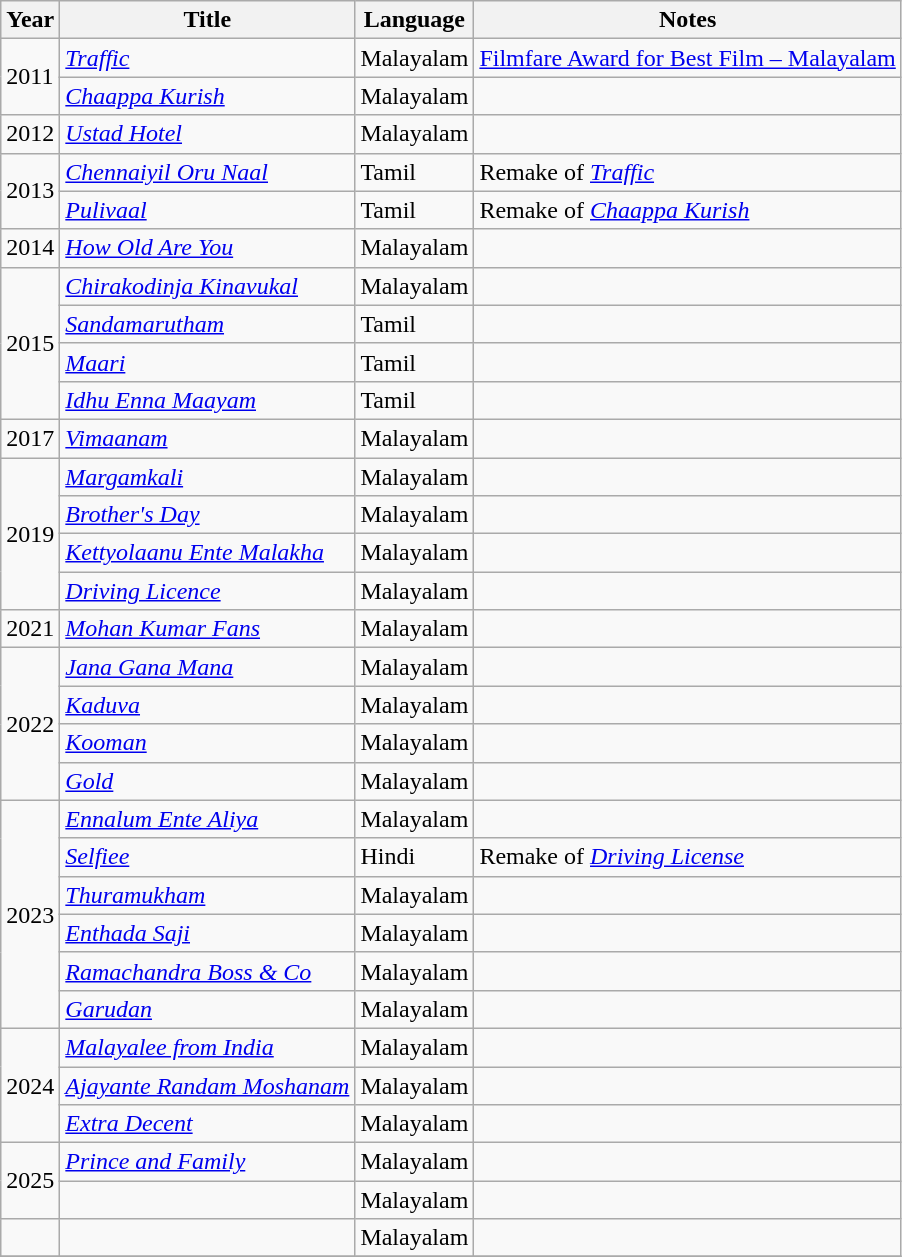<table class="wikitable sortable">
<tr>
<th>Year</th>
<th>Title</th>
<th>Language</th>
<th class="unsortable">Notes</th>
</tr>
<tr>
<td rowspan=2>2011</td>
<td><em><a href='#'>Traffic</a></em></td>
<td>Malayalam</td>
<td><a href='#'>Filmfare Award for Best Film – Malayalam</a></td>
</tr>
<tr>
<td><em><a href='#'>Chaappa Kurish</a></em></td>
<td>Malayalam</td>
<td></td>
</tr>
<tr>
<td>2012</td>
<td><em><a href='#'>Ustad Hotel</a></em></td>
<td>Malayalam</td>
<td></td>
</tr>
<tr>
<td rowspan=2>2013</td>
<td><em><a href='#'>Chennaiyil Oru Naal</a></em></td>
<td>Tamil</td>
<td>Remake of <em><a href='#'>Traffic</a></em></td>
</tr>
<tr>
<td><em><a href='#'>Pulivaal</a></em></td>
<td>Tamil</td>
<td>Remake of <em><a href='#'>Chaappa Kurish</a></em></td>
</tr>
<tr>
<td>2014</td>
<td><em><a href='#'>How Old Are You</a></em></td>
<td>Malayalam</td>
<td></td>
</tr>
<tr>
<td rowspan=4>2015</td>
<td><em><a href='#'>Chirakodinja Kinavukal</a></em></td>
<td>Malayalam</td>
<td></td>
</tr>
<tr>
<td><em><a href='#'>Sandamarutham</a></em></td>
<td>Tamil</td>
<td></td>
</tr>
<tr>
<td><em><a href='#'>Maari</a></em></td>
<td>Tamil</td>
<td></td>
</tr>
<tr>
<td><em><a href='#'>Idhu Enna Maayam</a></em></td>
<td>Tamil</td>
<td></td>
</tr>
<tr>
<td>2017</td>
<td><em><a href='#'>Vimaanam</a></em></td>
<td>Malayalam</td>
<td></td>
</tr>
<tr>
<td rowspan="4">2019</td>
<td><em><a href='#'>Margamkali</a></em></td>
<td>Malayalam</td>
<td></td>
</tr>
<tr>
<td><em><a href='#'>Brother's Day</a></em></td>
<td>Malayalam</td>
<td></td>
</tr>
<tr>
<td><em><a href='#'>Kettyolaanu Ente Malakha</a></em></td>
<td>Malayalam</td>
<td></td>
</tr>
<tr>
<td><em><a href='#'>Driving Licence</a></em></td>
<td>Malayalam</td>
<td></td>
</tr>
<tr>
<td>2021</td>
<td><em><a href='#'>Mohan Kumar Fans</a></em></td>
<td>Malayalam</td>
<td></td>
</tr>
<tr>
<td rowspan=4>2022</td>
<td><em><a href='#'>Jana Gana Mana</a></em></td>
<td>Malayalam</td>
<td></td>
</tr>
<tr>
<td><em><a href='#'>Kaduva</a></em></td>
<td>Malayalam</td>
<td></td>
</tr>
<tr>
<td><em><a href='#'>Kooman</a></em></td>
<td>Malayalam</td>
<td></td>
</tr>
<tr>
<td><em><a href='#'>Gold</a></em></td>
<td>Malayalam</td>
<td></td>
</tr>
<tr>
<td rowspan="6">2023</td>
<td><em><a href='#'>Ennalum Ente Aliya</a></em></td>
<td>Malayalam</td>
<td></td>
</tr>
<tr>
<td><em><a href='#'>Selfiee</a></em></td>
<td>Hindi</td>
<td>Remake of <em><a href='#'>Driving License</a></em></td>
</tr>
<tr>
<td><em><a href='#'>Thuramukham</a></em></td>
<td>Malayalam</td>
<td></td>
</tr>
<tr>
<td><em><a href='#'>Enthada Saji</a></em></td>
<td>Malayalam</td>
<td></td>
</tr>
<tr>
<td><em><a href='#'>Ramachandra Boss & Co</a></em></td>
<td>Malayalam</td>
<td></td>
</tr>
<tr>
<td><em><a href='#'>Garudan</a></em></td>
<td>Malayalam</td>
<td></td>
</tr>
<tr>
<td rowspan=3>2024</td>
<td><em><a href='#'>Malayalee from India</a></em></td>
<td>Malayalam</td>
<td></td>
</tr>
<tr>
<td><em><a href='#'>Ajayante Randam Moshanam</a></em></td>
<td>Malayalam</td>
<td></td>
</tr>
<tr>
<td><em><a href='#'>Extra Decent</a></em></td>
<td>Malayalam</td>
<td></td>
</tr>
<tr>
<td rowspan=2>2025</td>
<td><em><a href='#'>Prince and Family</a></em></td>
<td>Malayalam</td>
<td></td>
</tr>
<tr>
<td></td>
<td>Malayalam</td>
<td></td>
</tr>
<tr>
<td></td>
<td></td>
<td>Malayalam</td>
<td></td>
</tr>
<tr>
</tr>
</table>
